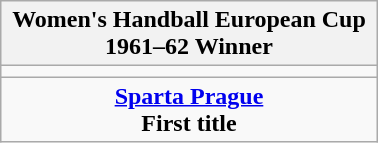<table class="wikitable" style="text-align: center; margin: 0 auto; width: 20%">
<tr>
<th>Women's Handball European Cup <br>1961–62 Winner</th>
</tr>
<tr>
<td></td>
</tr>
<tr>
<td><strong> <a href='#'>Sparta Prague</a></strong><br><strong>First title</strong> <br></td>
</tr>
</table>
